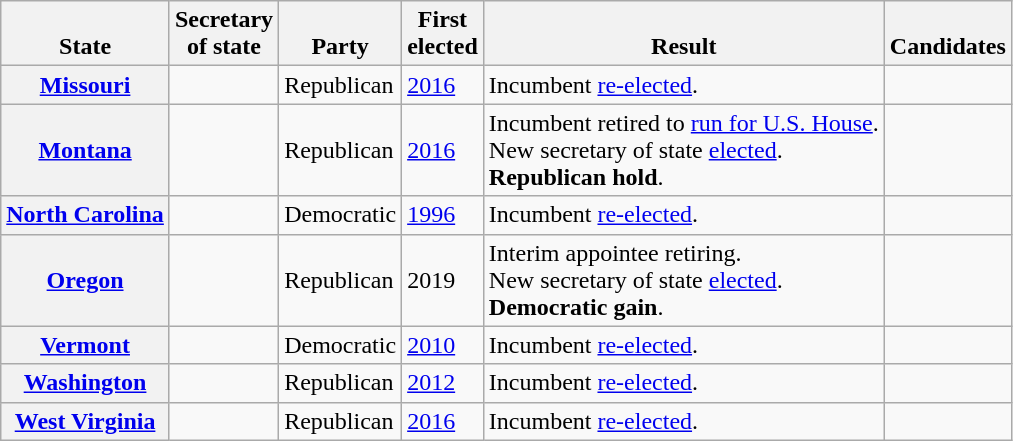<table class="wikitable sortable">
<tr valign=bottom>
<th>State</th>
<th>Secretary<br>of state</th>
<th>Party</th>
<th>First<br>elected</th>
<th>Result</th>
<th>Candidates</th>
</tr>
<tr>
<th><a href='#'>Missouri</a></th>
<td></td>
<td>Republican</td>
<td><a href='#'>2016</a></td>
<td>Incumbent <a href='#'>re-elected</a>.</td>
<td nowrap></td>
</tr>
<tr>
<th><a href='#'>Montana</a></th>
<td></td>
<td>Republican</td>
<td><a href='#'>2016</a></td>
<td>Incumbent retired to <a href='#'>run for U.S. House</a>.<br>New secretary of state <a href='#'>elected</a>.<br><strong>Republican hold</strong>.</td>
<td nowrap></td>
</tr>
<tr>
<th><a href='#'>North Carolina</a></th>
<td></td>
<td>Democratic</td>
<td><a href='#'>1996</a></td>
<td>Incumbent <a href='#'>re-elected</a>.</td>
<td nowrap></td>
</tr>
<tr>
<th><a href='#'>Oregon</a></th>
<td></td>
<td>Republican</td>
<td>2019 </td>
<td>Interim appointee retiring.<br>New secretary of state <a href='#'>elected</a>.<br><strong>Democratic gain</strong>.</td>
<td nowrap></td>
</tr>
<tr>
<th><a href='#'>Vermont</a></th>
<td></td>
<td>Democratic</td>
<td><a href='#'>2010</a></td>
<td>Incumbent <a href='#'>re-elected</a>.</td>
<td nowrap></td>
</tr>
<tr>
<th><a href='#'>Washington</a></th>
<td></td>
<td>Republican</td>
<td><a href='#'>2012</a></td>
<td>Incumbent <a href='#'>re-elected</a>.</td>
<td nowrap></td>
</tr>
<tr>
<th><a href='#'>West Virginia</a></th>
<td></td>
<td>Republican</td>
<td><a href='#'>2016</a></td>
<td>Incumbent <a href='#'>re-elected</a>.</td>
<td nowrap></td>
</tr>
</table>
